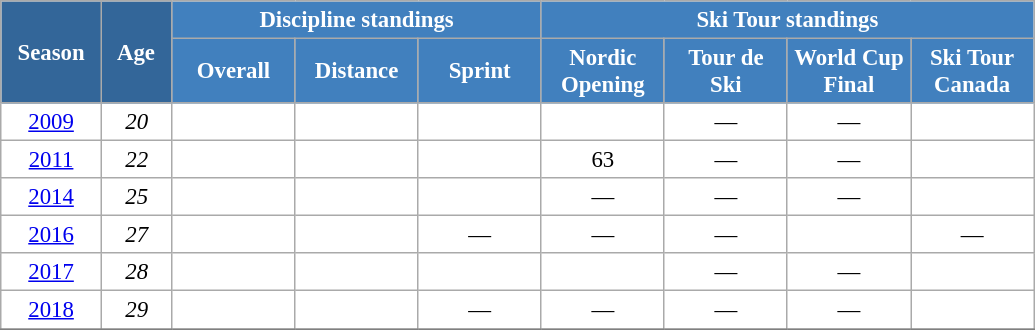<table class="wikitable" style="font-size:95%; text-align:center; border:grey solid 1px; border-collapse:collapse; background:#ffffff;">
<tr>
<th style="background-color:#369; color:white; width:60px;" rowspan="2"> Season </th>
<th style="background-color:#369; color:white; width:40px;" rowspan="2"> Age </th>
<th style="background-color:#4180be; color:white;" colspan="3">Discipline standings</th>
<th style="background-color:#4180be; color:white;" colspan="4">Ski Tour standings</th>
</tr>
<tr>
<th style="background-color:#4180be; color:white; width:75px;">Overall</th>
<th style="background-color:#4180be; color:white; width:75px;">Distance</th>
<th style="background-color:#4180be; color:white; width:75px;">Sprint</th>
<th style="background-color:#4180be; color:white; width:75px;">Nordic<br>Opening</th>
<th style="background-color:#4180be; color:white; width:75px;">Tour de<br>Ski</th>
<th style="background-color:#4180be; color:white; width:75px;">World Cup<br>Final</th>
<th style="background-color:#4180be; color:white; width:75px;">Ski Tour<br>Canada</th>
</tr>
<tr>
<td><a href='#'>2009</a></td>
<td><em>20</em></td>
<td></td>
<td></td>
<td></td>
<td></td>
<td>—</td>
<td>—</td>
<td></td>
</tr>
<tr>
<td><a href='#'>2011</a></td>
<td><em>22</em></td>
<td></td>
<td></td>
<td></td>
<td>63</td>
<td>—</td>
<td>—</td>
<td></td>
</tr>
<tr>
<td><a href='#'>2014</a></td>
<td><em>25</em></td>
<td></td>
<td></td>
<td></td>
<td>—</td>
<td>—</td>
<td>—</td>
<td></td>
</tr>
<tr>
<td><a href='#'>2016</a></td>
<td><em>27</em></td>
<td></td>
<td></td>
<td>—</td>
<td>—</td>
<td>—</td>
<td></td>
<td>—</td>
</tr>
<tr>
<td><a href='#'>2017</a></td>
<td><em>28</em></td>
<td></td>
<td></td>
<td></td>
<td></td>
<td>—</td>
<td>—</td>
<td></td>
</tr>
<tr>
<td><a href='#'>2018</a></td>
<td><em>29</em></td>
<td></td>
<td></td>
<td>—</td>
<td>—</td>
<td>—</td>
<td>—</td>
<td></td>
</tr>
<tr>
</tr>
</table>
